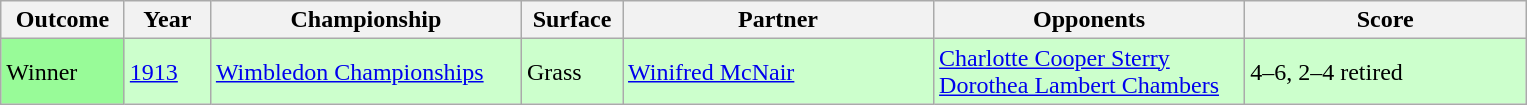<table class="sortable wikitable">
<tr>
<th style="width:75px">Outcome</th>
<th style="width:50px">Year</th>
<th style="width:200px">Championship</th>
<th style="width:60px">Surface</th>
<th style="width:200px">Partner</th>
<th style="width:200px">Opponents</th>
<th style="width:180px" class="unsortable">Score</th>
</tr>
<tr style="background:#ccffcc">
<td style="background:#98FB98">Winner</td>
<td><a href='#'>1913</a></td>
<td><a href='#'>Wimbledon Championships</a></td>
<td>Grass</td>
<td> <a href='#'>Winifred McNair</a></td>
<td> <a href='#'>Charlotte Cooper Sterry</a><br>  <a href='#'>Dorothea Lambert Chambers</a></td>
<td>4–6, 2–4 retired</td>
</tr>
</table>
